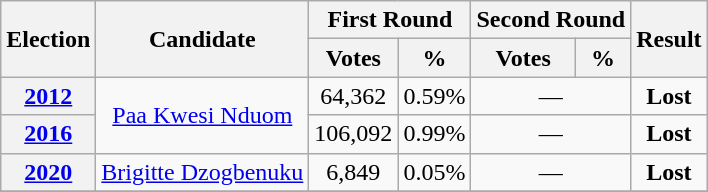<table class=wikitable style=text-align:center>
<tr>
<th rowspan="2">Election</th>
<th rowspan="2">Candidate</th>
<th colspan="2">First Round</th>
<th colspan="2">Second Round</th>
<th rowspan="2">Result</th>
</tr>
<tr>
<th>Votes</th>
<th>%</th>
<th>Votes</th>
<th>%</th>
</tr>
<tr>
<th align=center><a href='#'>2012</a></th>
<td align=center rowspan=2><a href='#'>Paa Kwesi Nduom</a></td>
<td align=center>64,362</td>
<td align=center>0.59%</td>
<td colspan="2">—</td>
<td><strong>Lost</strong> </td>
</tr>
<tr>
<th align=center><a href='#'>2016</a></th>
<td align=center>106,092</td>
<td align=center>0.99%</td>
<td colspan="2">—</td>
<td><strong>Lost</strong> </td>
</tr>
<tr>
<th align=center><a href='#'>2020</a></th>
<td align=center><a href='#'>Brigitte Dzogbenuku</a></td>
<td align=center>6,849</td>
<td align=center>0.05%</td>
<td colspan="2">—</td>
<td><strong>Lost</strong> </td>
</tr>
<tr>
</tr>
</table>
